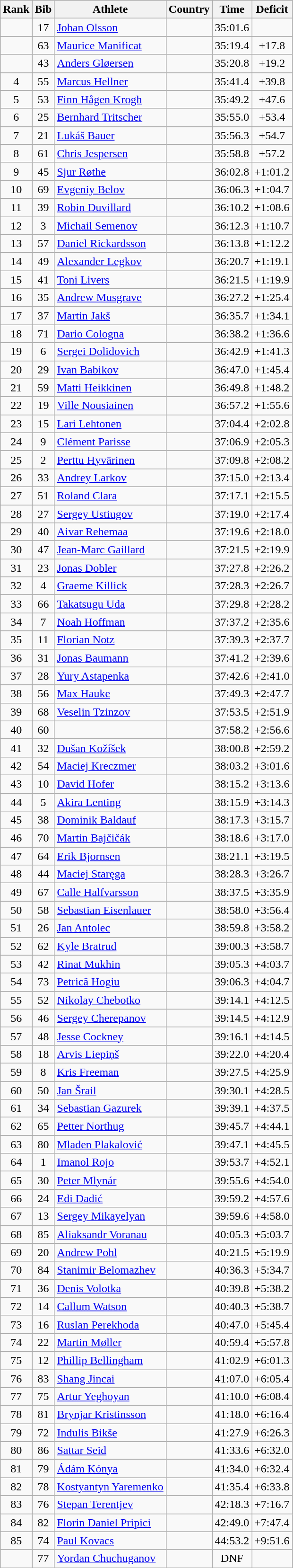<table class="wikitable sortable" style="text-align:center">
<tr>
<th>Rank</th>
<th>Bib</th>
<th>Athlete</th>
<th>Country</th>
<th>Time</th>
<th>Deficit</th>
</tr>
<tr>
<td></td>
<td>17</td>
<td align=left><a href='#'>Johan Olsson</a></td>
<td align=left></td>
<td>35:01.6</td>
<td></td>
</tr>
<tr>
<td></td>
<td>63</td>
<td align=left><a href='#'>Maurice Manificat</a></td>
<td align=left></td>
<td>35:19.4</td>
<td>+17.8</td>
</tr>
<tr>
<td></td>
<td>43</td>
<td align=left><a href='#'>Anders Gløersen</a></td>
<td align=left></td>
<td>35:20.8</td>
<td>+19.2</td>
</tr>
<tr>
<td>4</td>
<td>55</td>
<td align=left><a href='#'>Marcus Hellner</a></td>
<td align=left></td>
<td>35:41.4</td>
<td>+39.8</td>
</tr>
<tr>
<td>5</td>
<td>53</td>
<td align=left><a href='#'>Finn Hågen Krogh</a></td>
<td align=left></td>
<td>35:49.2</td>
<td>+47.6</td>
</tr>
<tr>
<td>6</td>
<td>25</td>
<td align=left><a href='#'>Bernhard Tritscher</a></td>
<td align=left></td>
<td>35:55.0</td>
<td>+53.4</td>
</tr>
<tr>
<td>7</td>
<td>21</td>
<td align=left><a href='#'>Lukáš Bauer</a></td>
<td align=left></td>
<td>35:56.3</td>
<td>+54.7</td>
</tr>
<tr>
<td>8</td>
<td>61</td>
<td align=left><a href='#'>Chris Jespersen</a></td>
<td align=left></td>
<td>35:58.8</td>
<td>+57.2</td>
</tr>
<tr>
<td>9</td>
<td>45</td>
<td align=left><a href='#'>Sjur Røthe</a></td>
<td align=left></td>
<td>36:02.8</td>
<td>+1:01.2</td>
</tr>
<tr>
<td>10</td>
<td>69</td>
<td align=left><a href='#'>Evgeniy Belov</a></td>
<td align=left></td>
<td>36:06.3</td>
<td>+1:04.7</td>
</tr>
<tr>
<td>11</td>
<td>39</td>
<td align=left><a href='#'>Robin Duvillard</a></td>
<td align=left></td>
<td>36:10.2</td>
<td>+1:08.6</td>
</tr>
<tr>
<td>12</td>
<td>3</td>
<td align=left><a href='#'>Michail Semenov</a></td>
<td align=left></td>
<td>36:12.3</td>
<td>+1:10.7</td>
</tr>
<tr>
<td>13</td>
<td>57</td>
<td align=left><a href='#'>Daniel Rickardsson</a></td>
<td align=left></td>
<td>36:13.8</td>
<td>+1:12.2</td>
</tr>
<tr>
<td>14</td>
<td>49</td>
<td align=left><a href='#'>Alexander Legkov</a></td>
<td align=left></td>
<td>36:20.7</td>
<td>+1:19.1</td>
</tr>
<tr>
<td>15</td>
<td>41</td>
<td align=left><a href='#'>Toni Livers</a></td>
<td align=left></td>
<td>36:21.5</td>
<td>+1:19.9</td>
</tr>
<tr>
<td>16</td>
<td>35</td>
<td align=left><a href='#'>Andrew Musgrave</a></td>
<td align=left></td>
<td>36:27.2</td>
<td>+1:25.4</td>
</tr>
<tr>
<td>17</td>
<td>37</td>
<td align=left><a href='#'>Martin Jakš</a></td>
<td align=left></td>
<td>36:35.7</td>
<td>+1:34.1</td>
</tr>
<tr>
<td>18</td>
<td>71</td>
<td align=left><a href='#'>Dario Cologna</a></td>
<td align=left></td>
<td>36:38.2</td>
<td>+1:36.6</td>
</tr>
<tr>
<td>19</td>
<td>6</td>
<td align=left><a href='#'>Sergei Dolidovich</a></td>
<td align=left></td>
<td>36:42.9</td>
<td>+1:41.3</td>
</tr>
<tr>
<td>20</td>
<td>29</td>
<td align=left><a href='#'>Ivan Babikov</a></td>
<td align=left></td>
<td>36:47.0</td>
<td>+1:45.4</td>
</tr>
<tr>
<td>21</td>
<td>59</td>
<td align=left><a href='#'>Matti Heikkinen</a></td>
<td align=left></td>
<td>36:49.8</td>
<td>+1:48.2</td>
</tr>
<tr>
<td>22</td>
<td>19</td>
<td align=left><a href='#'>Ville Nousiainen</a></td>
<td align=left></td>
<td>36:57.2</td>
<td>+1:55.6</td>
</tr>
<tr>
<td>23</td>
<td>15</td>
<td align=left><a href='#'>Lari Lehtonen</a></td>
<td align=left></td>
<td>37:04.4</td>
<td>+2:02.8</td>
</tr>
<tr>
<td>24</td>
<td>9</td>
<td align=left><a href='#'>Clément Parisse</a></td>
<td align=left></td>
<td>37:06.9</td>
<td>+2:05.3</td>
</tr>
<tr>
<td>25</td>
<td>2</td>
<td align=left><a href='#'>Perttu Hyvärinen</a></td>
<td align=left></td>
<td>37:09.8</td>
<td>+2:08.2</td>
</tr>
<tr>
<td>26</td>
<td>33</td>
<td align=left><a href='#'>Andrey Larkov</a></td>
<td align=left></td>
<td>37:15.0</td>
<td>+2:13.4</td>
</tr>
<tr>
<td>27</td>
<td>51</td>
<td align=left><a href='#'>Roland Clara</a></td>
<td align=left></td>
<td>37:17.1</td>
<td>+2:15.5</td>
</tr>
<tr>
<td>28</td>
<td>27</td>
<td align=left><a href='#'>Sergey Ustiugov</a></td>
<td align=left></td>
<td>37:19.0</td>
<td>+2:17.4</td>
</tr>
<tr>
<td>29</td>
<td>40</td>
<td align=left><a href='#'>Aivar Rehemaa</a></td>
<td align=left></td>
<td>37:19.6</td>
<td>+2:18.0</td>
</tr>
<tr>
<td>30</td>
<td>47</td>
<td align=left><a href='#'>Jean-Marc Gaillard</a></td>
<td align=left></td>
<td>37:21.5</td>
<td>+2:19.9</td>
</tr>
<tr>
<td>31</td>
<td>23</td>
<td align=left><a href='#'>Jonas Dobler</a></td>
<td align=left></td>
<td>37:27.8</td>
<td>+2:26.2</td>
</tr>
<tr>
<td>32</td>
<td>4</td>
<td align=left><a href='#'>Graeme Killick</a></td>
<td align=left></td>
<td>37:28.3</td>
<td>+2:26.7</td>
</tr>
<tr>
<td>33</td>
<td>66</td>
<td align=left><a href='#'>Takatsugu Uda</a></td>
<td align=left></td>
<td>37:29.8</td>
<td>+2:28.2</td>
</tr>
<tr>
<td>34</td>
<td>7</td>
<td align=left><a href='#'>Noah Hoffman</a></td>
<td align=left></td>
<td>37:37.2</td>
<td>+2:35.6</td>
</tr>
<tr>
<td>35</td>
<td>11</td>
<td align=left><a href='#'>Florian Notz</a></td>
<td align=left></td>
<td>37:39.3</td>
<td>+2:37.7</td>
</tr>
<tr>
<td>36</td>
<td>31</td>
<td align=left><a href='#'>Jonas Baumann</a></td>
<td align=left></td>
<td>37:41.2</td>
<td>+2:39.6</td>
</tr>
<tr>
<td>37</td>
<td>28</td>
<td align=left><a href='#'>Yury Astapenka</a></td>
<td align=left></td>
<td>37:42.6</td>
<td>+2:41.0</td>
</tr>
<tr>
<td>38</td>
<td>56</td>
<td align=left><a href='#'>Max Hauke</a></td>
<td align=left></td>
<td>37:49.3</td>
<td>+2:47.7</td>
</tr>
<tr>
<td>39</td>
<td>68</td>
<td align=left><a href='#'>Veselin Tzinzov</a></td>
<td align=left></td>
<td>37:53.5</td>
<td>+2:51.9</td>
</tr>
<tr>
<td>40</td>
<td>60</td>
<td align=left></td>
<td align=left></td>
<td>37:58.2</td>
<td>+2:56.6</td>
</tr>
<tr>
<td>41</td>
<td>32</td>
<td align=left><a href='#'>Dušan Kožíšek</a></td>
<td align=left></td>
<td>38:00.8</td>
<td>+2:59.2</td>
</tr>
<tr>
<td>42</td>
<td>54</td>
<td align=left><a href='#'>Maciej Kreczmer</a></td>
<td align=left></td>
<td>38:03.2</td>
<td>+3:01.6</td>
</tr>
<tr>
<td>43</td>
<td>10</td>
<td align=left><a href='#'>David Hofer</a></td>
<td align=left></td>
<td>38:15.2</td>
<td>+3:13.6</td>
</tr>
<tr>
<td>44</td>
<td>5</td>
<td align=left><a href='#'>Akira Lenting</a></td>
<td align=left></td>
<td>38:15.9</td>
<td>+3:14.3</td>
</tr>
<tr>
<td>45</td>
<td>38</td>
<td align=left><a href='#'>Dominik Baldauf</a></td>
<td align=left></td>
<td>38:17.3</td>
<td>+3:15.7</td>
</tr>
<tr>
<td>46</td>
<td>70</td>
<td align=left><a href='#'>Martin Bajčičák</a></td>
<td align=left></td>
<td>38:18.6</td>
<td>+3:17.0</td>
</tr>
<tr>
<td>47</td>
<td>64</td>
<td align=left><a href='#'>Erik Bjornsen</a></td>
<td align=left></td>
<td>38:21.1</td>
<td>+3:19.5</td>
</tr>
<tr>
<td>48</td>
<td>44</td>
<td align=left><a href='#'>Maciej Staręga</a></td>
<td align=left></td>
<td>38:28.3</td>
<td>+3:26.7</td>
</tr>
<tr>
<td>49</td>
<td>67</td>
<td align=left><a href='#'>Calle Halfvarsson</a></td>
<td align=left></td>
<td>38:37.5</td>
<td>+3:35.9</td>
</tr>
<tr>
<td>50</td>
<td>58</td>
<td align=left><a href='#'>Sebastian Eisenlauer</a></td>
<td align=left></td>
<td>38:58.0</td>
<td>+3:56.4</td>
</tr>
<tr>
<td>51</td>
<td>26</td>
<td align=left><a href='#'>Jan Antolec</a></td>
<td align=left></td>
<td>38:59.8</td>
<td>+3:58.2</td>
</tr>
<tr>
<td>52</td>
<td>62</td>
<td align=left><a href='#'>Kyle Bratrud</a></td>
<td align=left></td>
<td>39:00.3</td>
<td>+3:58.7</td>
</tr>
<tr>
<td>53</td>
<td>42</td>
<td align=left><a href='#'>Rinat Mukhin</a></td>
<td align=left></td>
<td>39:05.3</td>
<td>+4:03.7</td>
</tr>
<tr>
<td>54</td>
<td>73</td>
<td align=left><a href='#'>Petrică Hogiu</a></td>
<td align=left></td>
<td>39:06.3</td>
<td>+4:04.7</td>
</tr>
<tr>
<td>55</td>
<td>52</td>
<td align=left><a href='#'>Nikolay Chebotko</a></td>
<td align=left></td>
<td>39:14.1</td>
<td>+4:12.5</td>
</tr>
<tr>
<td>56</td>
<td>46</td>
<td align=left><a href='#'>Sergey Cherepanov</a></td>
<td align=left></td>
<td>39:14.5</td>
<td>+4:12.9</td>
</tr>
<tr>
<td>57</td>
<td>48</td>
<td align=left><a href='#'>Jesse Cockney</a></td>
<td align=left></td>
<td>39:16.1</td>
<td>+4:14.5</td>
</tr>
<tr>
<td>58</td>
<td>18</td>
<td align=left><a href='#'>Arvis Liepiņš</a></td>
<td align=left></td>
<td>39:22.0</td>
<td>+4:20.4</td>
</tr>
<tr>
<td>59</td>
<td>8</td>
<td align=left><a href='#'>Kris Freeman</a></td>
<td align=left></td>
<td>39:27.5</td>
<td>+4:25.9</td>
</tr>
<tr>
<td>60</td>
<td>50</td>
<td align=left><a href='#'>Jan Šrail</a></td>
<td align=left></td>
<td>39:30.1</td>
<td>+4:28.5</td>
</tr>
<tr>
<td>61</td>
<td>34</td>
<td align=left><a href='#'>Sebastian Gazurek</a></td>
<td align=left></td>
<td>39:39.1</td>
<td>+4:37.5</td>
</tr>
<tr>
<td>62</td>
<td>65</td>
<td align=left><a href='#'>Petter Northug</a></td>
<td align=left></td>
<td>39:45.7</td>
<td>+4:44.1</td>
</tr>
<tr>
<td>63</td>
<td>80</td>
<td align=left><a href='#'>Mladen Plakalović</a></td>
<td align=left></td>
<td>39:47.1</td>
<td>+4:45.5</td>
</tr>
<tr>
<td>64</td>
<td>1</td>
<td align=left><a href='#'>Imanol Rojo</a></td>
<td align=left></td>
<td>39:53.7</td>
<td>+4:52.1</td>
</tr>
<tr>
<td>65</td>
<td>30</td>
<td align=left><a href='#'>Peter Mlynár</a></td>
<td align=left></td>
<td>39:55.6</td>
<td>+4:54.0</td>
</tr>
<tr>
<td>66</td>
<td>24</td>
<td align=left><a href='#'>Edi Dadić</a></td>
<td align=left></td>
<td>39:59.2</td>
<td>+4:57.6</td>
</tr>
<tr>
<td>67</td>
<td>13</td>
<td align=left><a href='#'>Sergey Mikayelyan</a></td>
<td align=left></td>
<td>39:59.6</td>
<td>+4:58.0</td>
</tr>
<tr>
<td>68</td>
<td>85</td>
<td align=left><a href='#'>Aliaksandr Voranau</a></td>
<td align=left></td>
<td>40:05.3</td>
<td>+5:03.7</td>
</tr>
<tr>
<td>69</td>
<td>20</td>
<td align=left><a href='#'>Andrew Pohl</a></td>
<td align=left></td>
<td>40:21.5</td>
<td>+5:19.9</td>
</tr>
<tr>
<td>70</td>
<td>84</td>
<td align=left><a href='#'>Stanimir Belomazhev</a></td>
<td align=left></td>
<td>40:36.3</td>
<td>+5:34.7</td>
</tr>
<tr>
<td>71</td>
<td>36</td>
<td align=left><a href='#'>Denis Volotka</a></td>
<td align=left></td>
<td>40:39.8</td>
<td>+5:38.2</td>
</tr>
<tr>
<td>72</td>
<td>14</td>
<td align=left><a href='#'>Callum Watson</a></td>
<td align=left></td>
<td>40:40.3</td>
<td>+5:38.7</td>
</tr>
<tr>
<td>73</td>
<td>16</td>
<td align=left><a href='#'>Ruslan Perekhoda</a></td>
<td align=left></td>
<td>40:47.0</td>
<td>+5:45.4</td>
</tr>
<tr>
<td>74</td>
<td>22</td>
<td align=left><a href='#'>Martin Møller</a></td>
<td align=left></td>
<td>40:59.4</td>
<td>+5:57.8</td>
</tr>
<tr>
<td>75</td>
<td>12</td>
<td align=left><a href='#'>Phillip Bellingham</a></td>
<td align=left></td>
<td>41:02.9</td>
<td>+6:01.3</td>
</tr>
<tr>
<td>76</td>
<td>83</td>
<td align=left><a href='#'>Shang Jincai</a></td>
<td align=left></td>
<td>41:07.0</td>
<td>+6:05.4</td>
</tr>
<tr>
<td>77</td>
<td>75</td>
<td align=left><a href='#'>Artur Yeghoyan</a></td>
<td align=left></td>
<td>41:10.0</td>
<td>+6:08.4</td>
</tr>
<tr>
<td>78</td>
<td>81</td>
<td align=left><a href='#'>Brynjar Kristinsson</a></td>
<td align=left></td>
<td>41:18.0</td>
<td>+6:16.4</td>
</tr>
<tr>
<td>79</td>
<td>72</td>
<td align=left><a href='#'>Indulis Bikše</a></td>
<td align=left></td>
<td>41:27.9</td>
<td>+6:26.3</td>
</tr>
<tr>
<td>80</td>
<td>86</td>
<td align=left><a href='#'>Sattar Seid</a></td>
<td align=left></td>
<td>41:33.6</td>
<td>+6:32.0</td>
</tr>
<tr>
<td>81</td>
<td>79</td>
<td align=left><a href='#'>Ádám Kónya</a></td>
<td align=left></td>
<td>41:34.0</td>
<td>+6:32.4</td>
</tr>
<tr>
<td>82</td>
<td>78</td>
<td align=left><a href='#'>Kostyantyn Yaremenko</a></td>
<td align=left></td>
<td>41:35.4</td>
<td>+6:33.8</td>
</tr>
<tr>
<td>83</td>
<td>76</td>
<td align=left><a href='#'>Stepan Terentjev</a></td>
<td align=left></td>
<td>42:18.3</td>
<td>+7:16.7</td>
</tr>
<tr>
<td>84</td>
<td>82</td>
<td align=left><a href='#'>Florin Daniel Pripici</a></td>
<td align=left></td>
<td>42:49.0</td>
<td>+7:47.4</td>
</tr>
<tr>
<td>85</td>
<td>74</td>
<td align=left><a href='#'>Paul Kovacs</a></td>
<td align=left></td>
<td>44:53.2</td>
<td>+9:51.6</td>
</tr>
<tr>
<td></td>
<td>77</td>
<td align=left><a href='#'>Yordan Chuchuganov</a></td>
<td align=left></td>
<td>DNF</td>
<td></td>
</tr>
</table>
